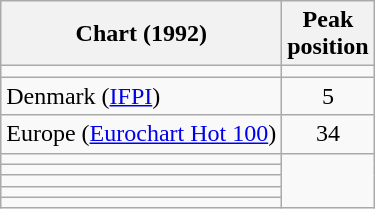<table class="wikitable sortable plainrowheaders">
<tr>
<th>Chart (1992)</th>
<th>Peak<br>position</th>
</tr>
<tr>
<td></td>
</tr>
<tr>
<td>Denmark (<a href='#'>IFPI</a>)</td>
<td align="center">5</td>
</tr>
<tr>
<td>Europe (<a href='#'>Eurochart Hot 100</a>)</td>
<td align="center">34</td>
</tr>
<tr>
<td></td>
</tr>
<tr>
<td></td>
</tr>
<tr>
<td></td>
</tr>
<tr>
<td></td>
</tr>
<tr>
<td></td>
</tr>
</table>
